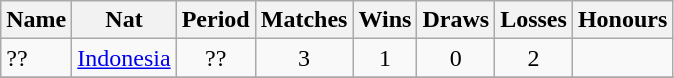<table class="wikitable">
<tr>
<th>Name</th>
<th>Nat</th>
<th>Period</th>
<th>Matches</th>
<th>Wins</th>
<th>Draws</th>
<th>Losses</th>
<th>Honours</th>
</tr>
<tr>
<td>??</td>
<td align="center"> <a href='#'>Indonesia</a></td>
<td align="center">??</td>
<td align="center">3</td>
<td align="center">1</td>
<td align="center">0</td>
<td align="center">2</td>
<td></td>
</tr>
<tr>
</tr>
</table>
